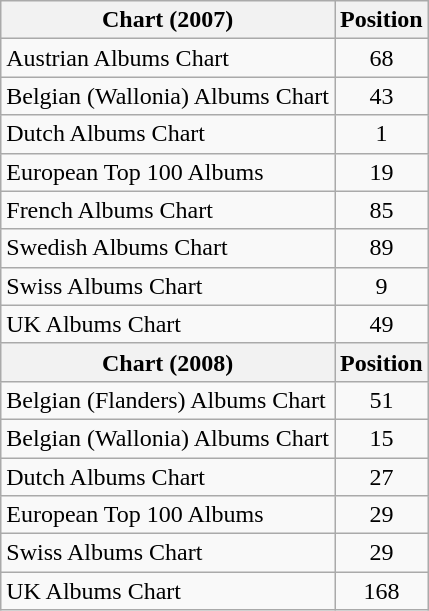<table class="wikitable sortable">
<tr>
<th>Chart (2007)</th>
<th>Position</th>
</tr>
<tr>
<td>Austrian Albums Chart</td>
<td style="text-align:center;">68</td>
</tr>
<tr>
<td>Belgian (Wallonia) Albums Chart</td>
<td style="text-align:center;">43</td>
</tr>
<tr>
<td>Dutch Albums Chart</td>
<td style="text-align:center;">1</td>
</tr>
<tr>
<td>European Top 100 Albums</td>
<td style="text-align:center;">19</td>
</tr>
<tr>
<td>French Albums Chart</td>
<td style="text-align:center;">85</td>
</tr>
<tr>
<td>Swedish Albums Chart</td>
<td style="text-align:center;">89</td>
</tr>
<tr>
<td>Swiss Albums Chart</td>
<td style="text-align:center;">9</td>
</tr>
<tr>
<td>UK Albums Chart</td>
<td style="text-align:center;">49</td>
</tr>
<tr>
<th>Chart (2008)</th>
<th>Position</th>
</tr>
<tr>
<td>Belgian (Flanders) Albums Chart</td>
<td style="text-align:center;">51</td>
</tr>
<tr>
<td>Belgian (Wallonia) Albums Chart</td>
<td style="text-align:center;">15</td>
</tr>
<tr>
<td>Dutch Albums Chart</td>
<td style="text-align:center;">27</td>
</tr>
<tr>
<td>European Top 100 Albums</td>
<td style="text-align:center;">29</td>
</tr>
<tr>
<td>Swiss Albums Chart</td>
<td style="text-align:center;">29</td>
</tr>
<tr>
<td>UK Albums Chart</td>
<td style="text-align:center;">168</td>
</tr>
</table>
